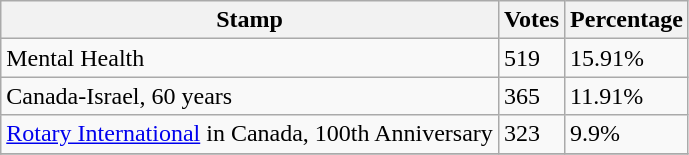<table class="wikitable sortable">
<tr>
<th>Stamp</th>
<th>Votes</th>
<th>Percentage</th>
</tr>
<tr>
<td>Mental Health</td>
<td>519</td>
<td>15.91%</td>
</tr>
<tr>
<td>Canada-Israel, 60 years</td>
<td>365</td>
<td>11.91%</td>
</tr>
<tr>
<td><a href='#'>Rotary International</a> in Canada, 100th Anniversary</td>
<td>323</td>
<td>9.9%</td>
</tr>
<tr>
</tr>
</table>
